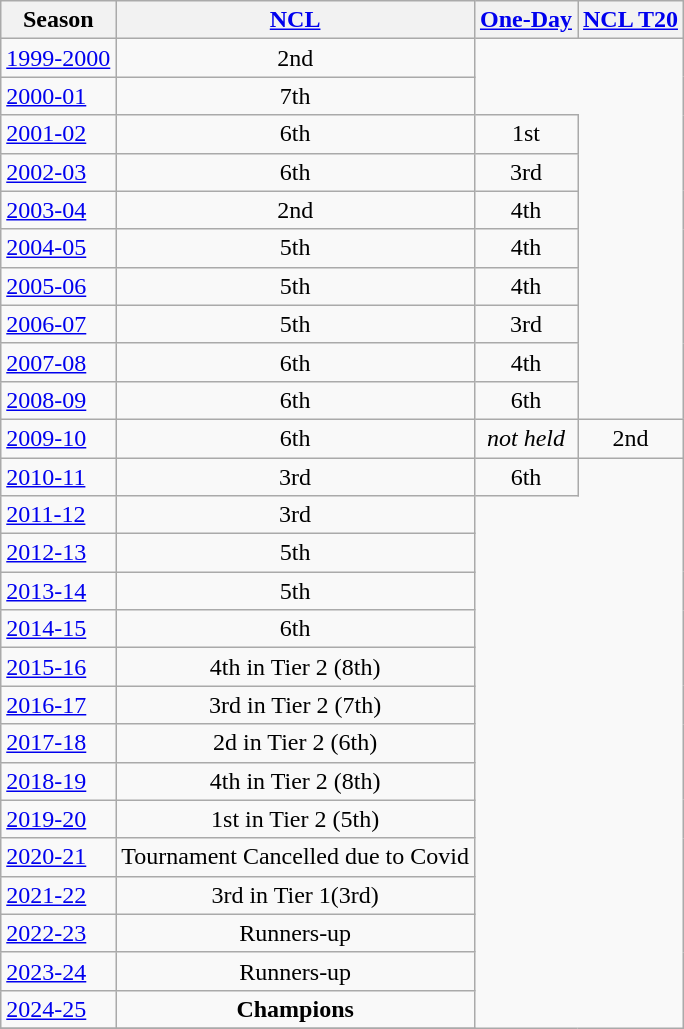<table class="wikitable sortable" style="text-align: center;">
<tr>
<th>Season</th>
<th><a href='#'>NCL</a></th>
<th><a href='#'>One-Day</a></th>
<th><a href='#'>NCL T20</a></th>
</tr>
<tr>
<td style="text-align:left;"><a href='#'>1999-2000</a></td>
<td>2nd</td>
</tr>
<tr>
<td style="text-align:left;"><a href='#'>2000-01</a></td>
<td>7th</td>
</tr>
<tr>
<td style="text-align:left;"><a href='#'>2001-02</a></td>
<td>6th</td>
<td>1st</td>
</tr>
<tr>
<td style="text-align:left;"><a href='#'>2002-03</a></td>
<td>6th</td>
<td>3rd</td>
</tr>
<tr>
<td style="text-align:left;"><a href='#'>2003-04</a></td>
<td>2nd</td>
<td>4th</td>
</tr>
<tr>
<td style="text-align:left;"><a href='#'>2004-05</a></td>
<td>5th</td>
<td>4th</td>
</tr>
<tr>
<td style="text-align:left;"><a href='#'>2005-06</a></td>
<td>5th</td>
<td>4th</td>
</tr>
<tr>
<td style="text-align:left;"><a href='#'>2006-07</a></td>
<td>5th</td>
<td>3rd</td>
</tr>
<tr>
<td style="text-align:left;"><a href='#'>2007-08</a></td>
<td>6th</td>
<td>4th</td>
</tr>
<tr>
<td style="text-align:left;"><a href='#'>2008-09</a></td>
<td>6th</td>
<td>6th</td>
</tr>
<tr>
<td style="text-align:left;"><a href='#'>2009-10</a></td>
<td>6th</td>
<td><em>not held</em></td>
<td>2nd</td>
</tr>
<tr>
<td style="text-align:left;"><a href='#'>2010-11</a></td>
<td>3rd</td>
<td>6th</td>
</tr>
<tr>
<td style="text-align:left;"><a href='#'>2011-12</a></td>
<td>3rd</td>
</tr>
<tr>
<td style="text-align:left;"><a href='#'>2012-13</a></td>
<td>5th</td>
</tr>
<tr>
<td style="text-align:left;"><a href='#'>2013-14</a></td>
<td>5th</td>
</tr>
<tr>
<td style="text-align:left;"><a href='#'>2014-15</a></td>
<td>6th</td>
</tr>
<tr>
<td style="text-align:left;"><a href='#'>2015-16</a></td>
<td>4th in Tier 2 (8th)</td>
</tr>
<tr>
<td style="text-align:left;"><a href='#'>2016-17</a></td>
<td>3rd in Tier 2 (7th)</td>
</tr>
<tr>
<td style="text-align:left;"><a href='#'>2017-18</a></td>
<td>2d in Tier 2 (6th)</td>
</tr>
<tr>
<td style="text-align:left;"><a href='#'>2018-19</a></td>
<td>4th in Tier 2 (8th)</td>
</tr>
<tr>
<td style="text-align:left;"><a href='#'>2019-20</a></td>
<td>1st in Tier 2 (5th)</td>
</tr>
<tr>
<td style="text-align:left;"><a href='#'>2020-21</a></td>
<td>Tournament Cancelled due to Covid</td>
</tr>
<tr>
<td style="text-align:left;"><a href='#'>2021-22</a></td>
<td>3rd in Tier 1(3rd)</td>
</tr>
<tr>
<td style="text-align:left;"><a href='#'>2022-23</a></td>
<td>Runners-up</td>
</tr>
<tr>
<td style="text-align:left;"><a href='#'>2023-24</a></td>
<td>Runners-up</td>
</tr>
<tr>
<td style="text-align:left;"><a href='#'>2024-25</a></td>
<td><strong>Champions</strong></td>
</tr>
<tr>
</tr>
</table>
